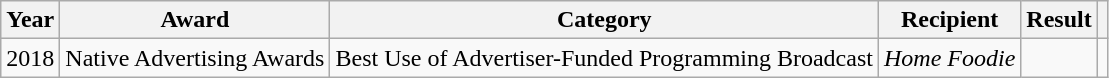<table class="wikitable">
<tr>
<th>Year</th>
<th>Award</th>
<th>Category</th>
<th>Recipient</th>
<th>Result</th>
<th></th>
</tr>
<tr>
<td>2018</td>
<td>Native Advertising Awards</td>
<td>Best Use of Advertiser-Funded Programming Broadcast</td>
<td><em>Home Foodie</em></td>
<td></td>
<td></td>
</tr>
</table>
